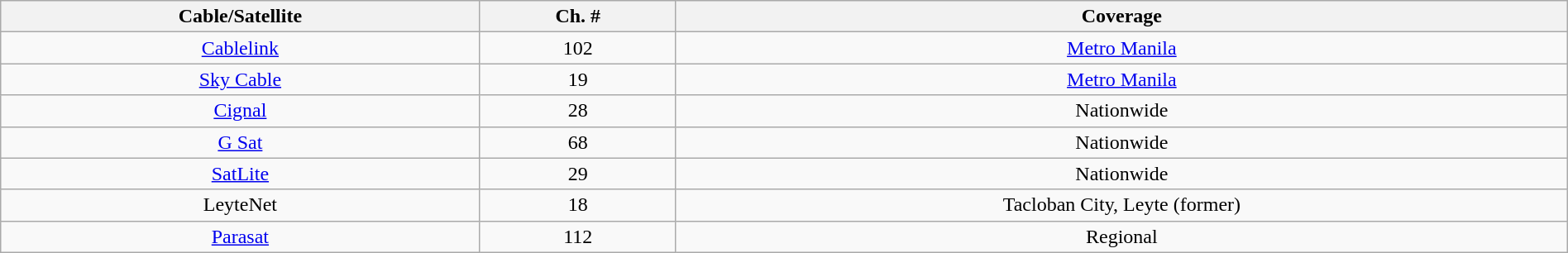<table class="wikitable sortable" style="width:100%; text-align:center;">
<tr>
<th>Cable/Satellite</th>
<th>Ch. #</th>
<th class="unsortable">Coverage</th>
</tr>
<tr>
<td><a href='#'>Cablelink</a></td>
<td>102</td>
<td><a href='#'>Metro Manila</a></td>
</tr>
<tr>
<td><a href='#'>Sky Cable</a></td>
<td>19</td>
<td><a href='#'>Metro Manila</a></td>
</tr>
<tr>
<td><a href='#'>Cignal</a></td>
<td>28</td>
<td>Nationwide</td>
</tr>
<tr>
<td><a href='#'>G Sat</a></td>
<td>68</td>
<td>Nationwide</td>
</tr>
<tr>
<td><a href='#'>SatLite</a></td>
<td>29</td>
<td>Nationwide</td>
</tr>
<tr>
<td>LeyteNet</td>
<td>18</td>
<td>Tacloban City, Leyte (former)</td>
</tr>
<tr>
<td><a href='#'>Parasat</a></td>
<td>112</td>
<td>Regional</td>
</tr>
</table>
